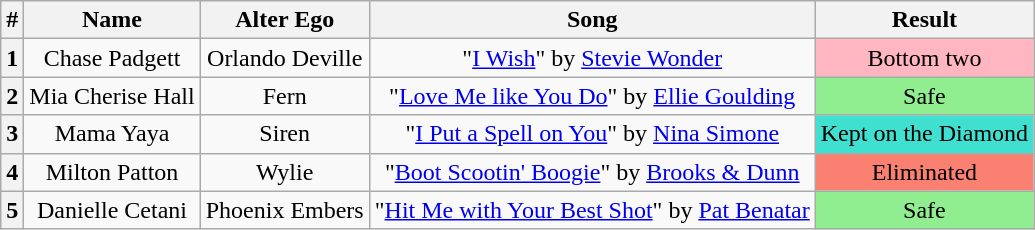<table class="wikitable plainrowheaders" style="text-align: center;">
<tr>
<th>#</th>
<th>Name</th>
<th>Alter Ego</th>
<th>Song</th>
<th>Result</th>
</tr>
<tr>
<th>1</th>
<td>Chase Padgett</td>
<td>Orlando Deville</td>
<td>"<a href='#'>I Wish</a>" by <a href='#'>Stevie Wonder</a></td>
<td bgcolor=lightpink>Bottom two</td>
</tr>
<tr>
<th>2</th>
<td>Mia Cherise Hall</td>
<td>Fern</td>
<td>"<a href='#'>Love Me like You Do</a>" by <a href='#'>Ellie Goulding</a></td>
<td bgcolor=lightgreen>Safe</td>
</tr>
<tr>
<th>3</th>
<td>Mama Yaya</td>
<td>Siren</td>
<td>"<a href='#'>I Put a Spell on You</a>" by <a href='#'>Nina Simone</a></td>
<td bgcolor=turquoise>Kept on the Diamond</td>
</tr>
<tr>
<th>4</th>
<td>Milton Patton</td>
<td>Wylie</td>
<td>"<a href='#'>Boot Scootin' Boogie</a>" by <a href='#'>Brooks & Dunn</a></td>
<td bgcolor=salmon>Eliminated</td>
</tr>
<tr>
<th>5</th>
<td>Danielle Cetani</td>
<td>Phoenix Embers</td>
<td>"<a href='#'>Hit Me with Your Best Shot</a>" by <a href='#'>Pat Benatar</a></td>
<td bgcolor=lightgreen>Safe</td>
</tr>
</table>
